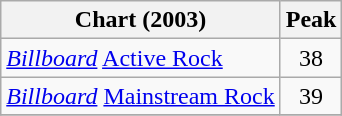<table class="wikitable">
<tr>
<th>Chart (2003)</th>
<th>Peak</th>
</tr>
<tr>
<td><em><a href='#'>Billboard</a></em> <a href='#'>Active Rock</a></td>
<td align="center">38</td>
</tr>
<tr>
<td><em><a href='#'>Billboard</a></em> <a href='#'>Mainstream Rock</a></td>
<td align="center">39</td>
</tr>
<tr>
</tr>
</table>
